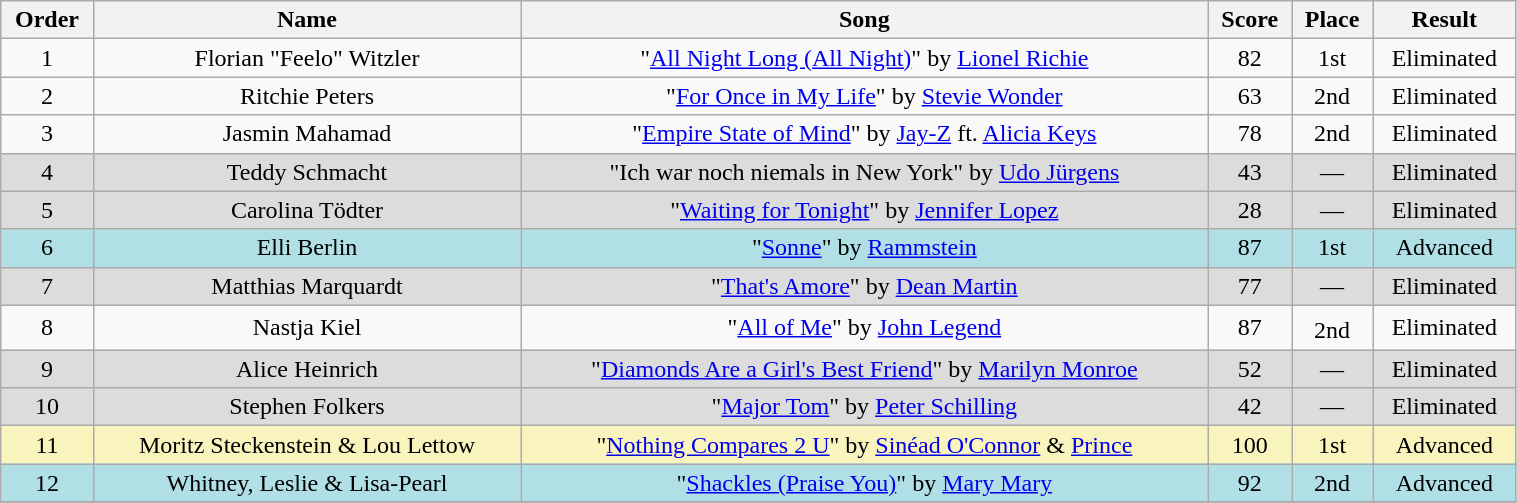<table class="wikitable sortable collapsed" style="text-align:center; width:80%;">
<tr style="text-align:Center; background:#cc;">
<th>Order</th>
<th>Name</th>
<th>Song</th>
<th>Score</th>
<th>Place</th>
<th>Result</th>
</tr>
<tr>
<td>1</td>
<td>Florian "Feelo" Witzler</td>
<td>"<a href='#'>All Night Long (All Night)</a>" by <a href='#'>Lionel Richie</a></td>
<td>82</td>
<td>1st</td>
<td>Eliminated</td>
</tr>
<tr>
<td>2</td>
<td>Ritchie Peters</td>
<td>"<a href='#'>For Once in My Life</a>" by <a href='#'>Stevie Wonder</a></td>
<td>63</td>
<td>2nd</td>
<td>Eliminated</td>
</tr>
<tr>
<td>3</td>
<td>Jasmin Mahamad</td>
<td>"<a href='#'>Empire State of Mind</a>" by <a href='#'>Jay-Z</a> ft. <a href='#'>Alicia Keys</a></td>
<td>78</td>
<td>2nd</td>
<td>Eliminated</td>
</tr>
<tr bgcolor=DCDCDC>
<td>4</td>
<td>Teddy Schmacht</td>
<td>"Ich war noch niemals in New York" by <a href='#'>Udo Jürgens</a></td>
<td>43</td>
<td>—</td>
<td>Eliminated</td>
</tr>
<tr bgcolor=DCDCDC>
<td>5</td>
<td>Carolina Tödter</td>
<td>"<a href='#'>Waiting for Tonight</a>" by <a href='#'>Jennifer Lopez</a></td>
<td>28</td>
<td>—</td>
<td>Eliminated</td>
</tr>
<tr bgcolor=B0E0E6>
<td>6</td>
<td>Elli Berlin</td>
<td>"<a href='#'>Sonne</a>" by <a href='#'>Rammstein</a></td>
<td>87</td>
<td>1st</td>
<td>Advanced</td>
</tr>
<tr bgcolor=DCDCDC>
<td>7</td>
<td>Matthias Marquardt</td>
<td>"<a href='#'>That's Amore</a>" by <a href='#'>Dean Martin</a></td>
<td>77</td>
<td>—</td>
<td>Eliminated</td>
</tr>
<tr>
<td>8</td>
<td>Nastja Kiel</td>
<td>"<a href='#'>All of Me</a>" by <a href='#'>John Legend</a></td>
<td>87</td>
<td>2nd<sup></sup></td>
<td>Eliminated</td>
</tr>
<tr bgcolor=DCDCDC>
<td>9</td>
<td>Alice Heinrich</td>
<td>"<a href='#'>Diamonds Are a Girl's Best Friend</a>" by <a href='#'>Marilyn Monroe</a></td>
<td>52</td>
<td>—</td>
<td>Eliminated</td>
</tr>
<tr bgcolor=DCDCDC>
<td>10</td>
<td>Stephen Folkers</td>
<td>"<a href='#'>Major Tom</a>" by <a href='#'>Peter Schilling</a></td>
<td>42</td>
<td>—</td>
<td>Eliminated</td>
</tr>
<tr bgcolor=F9F3BD>
<td>11</td>
<td>Moritz Steckenstein & Lou Lettow</td>
<td>"<a href='#'>Nothing Compares 2 U</a>" by <a href='#'>Sinéad O'Connor</a> & <a href='#'>Prince</a></td>
<td>100</td>
<td>1st</td>
<td>Advanced</td>
</tr>
<tr bgcolor=B0E0E6>
<td>12</td>
<td>Whitney, Leslie & Lisa-Pearl</td>
<td>"<a href='#'>Shackles (Praise You)</a>" by <a href='#'>Mary Mary</a></td>
<td>92</td>
<td>2nd</td>
<td>Advanced</td>
</tr>
<tr>
</tr>
</table>
